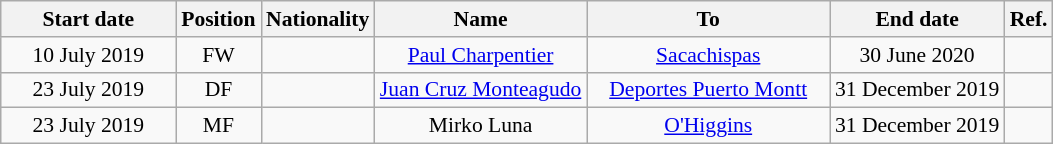<table class="wikitable" style="text-align:center; font-size:90%; ">
<tr>
<th style="background:#; color:#; width:110px;">Start date</th>
<th style="background:#; color:#; width:50px;">Position</th>
<th style="background:#; color:#; width:50px;">Nationality</th>
<th style="background:#; color:#; width:135px;">Name</th>
<th style="background:#; color:#; width:155px;">To</th>
<th style="background:#; color:#; width:110px;">End date</th>
<th style="background:#; color:#; width:25px;">Ref.</th>
</tr>
<tr>
<td>10 July 2019</td>
<td>FW</td>
<td></td>
<td><a href='#'>Paul Charpentier</a></td>
<td> <a href='#'>Sacachispas</a></td>
<td>30 June 2020</td>
<td></td>
</tr>
<tr>
<td>23 July 2019</td>
<td>DF</td>
<td></td>
<td><a href='#'>Juan Cruz Monteagudo</a></td>
<td> <a href='#'>Deportes Puerto Montt</a></td>
<td>31 December 2019</td>
<td></td>
</tr>
<tr>
<td>23 July 2019</td>
<td>MF</td>
<td></td>
<td>Mirko Luna</td>
<td> <a href='#'>O'Higgins</a></td>
<td>31 December 2019</td>
<td></td>
</tr>
</table>
